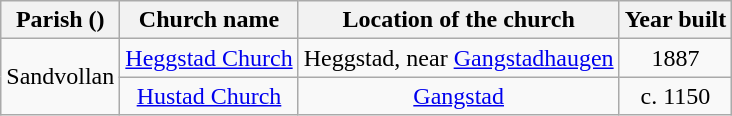<table class="wikitable" style="text-align:center">
<tr>
<th>Parish ()</th>
<th>Church name</th>
<th>Location of the church</th>
<th>Year built</th>
</tr>
<tr>
<td rowspan="2">Sandvollan</td>
<td><a href='#'>Heggstad Church</a></td>
<td>Heggstad, near <a href='#'>Gangstadhaugen</a></td>
<td>1887</td>
</tr>
<tr>
<td><a href='#'>Hustad Church</a></td>
<td><a href='#'>Gangstad</a></td>
<td>c. 1150</td>
</tr>
</table>
